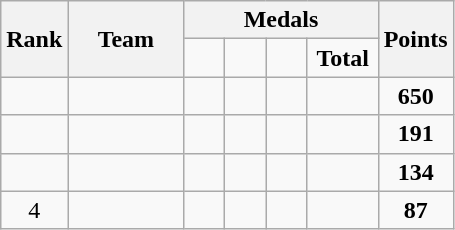<table class="wikitable">
<tr>
<th rowspan=2>Rank</th>
<th style="width:70px;" rowspan="2">Team</th>
<th colspan=4>Medals</th>
<th rowspan=2>Points</th>
</tr>
<tr style="text-align:center;">
<td style="width:20px; "></td>
<td style="width:20px; "></td>
<td style="width:20px; "></td>
<td style="width:40px; "><strong>Total</strong></td>
</tr>
<tr>
<td align=center></td>
<td></td>
<td align=center></td>
<td align=center></td>
<td align=center></td>
<td align=center></td>
<td align=center><strong>650</strong></td>
</tr>
<tr>
<td align=center></td>
<td></td>
<td align=center></td>
<td align=center></td>
<td align=center></td>
<td align=center></td>
<td align=center><strong>191</strong></td>
</tr>
<tr>
<td align=center></td>
<td></td>
<td align=center></td>
<td align=center></td>
<td align=center></td>
<td align=center></td>
<td align=center><strong>134</strong></td>
</tr>
<tr>
<td align=center>4</td>
<td></td>
<td align=center></td>
<td align=center></td>
<td align=center></td>
<td align=center></td>
<td align=center><strong>87</strong></td>
</tr>
</table>
